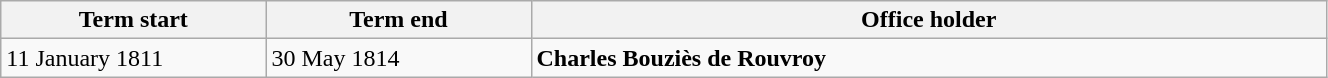<table class="wikitable" style="width: 70%;">
<tr>
<th align="left" style="width: 20%;">Term start</th>
<th align="left" style="width: 20%;">Term end</th>
<th align="left">Office holder</th>
</tr>
<tr valign="top">
<td>11 January 1811</td>
<td>30 May 1814</td>
<td><strong>Charles Bouziès de Rouvroy</strong></td>
</tr>
</table>
